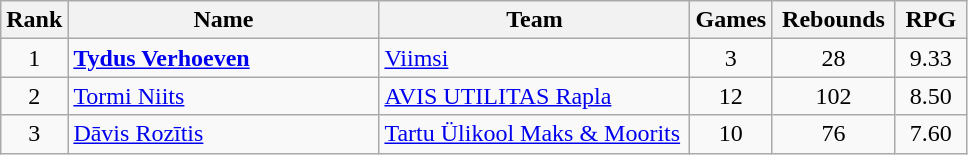<table class="wikitable" style="text-align: center;">
<tr>
<th>Rank</th>
<th width=200>Name</th>
<th width=200>Team</th>
<th>Games</th>
<th width=75>Rebounds</th>
<th width=40>RPG</th>
</tr>
<tr>
<td>1</td>
<td align="left"> <strong><a href='#'>Tydus Verhoeven</a></strong></td>
<td align="left"><a href='#'>Viimsi</a></td>
<td>3</td>
<td>28</td>
<td>9.33</td>
</tr>
<tr>
<td>2</td>
<td align="left"> <a href='#'>Tormi Niits</a></td>
<td align="left"><a href='#'>AVIS UTILITAS Rapla</a></td>
<td>12</td>
<td>102</td>
<td>8.50</td>
</tr>
<tr>
<td>3</td>
<td align="left"> <a href='#'>Dāvis Rozītis</a></td>
<td align="left"><a href='#'>Tartu Ülikool Maks & Moorits</a></td>
<td>10</td>
<td>76</td>
<td>7.60</td>
</tr>
</table>
